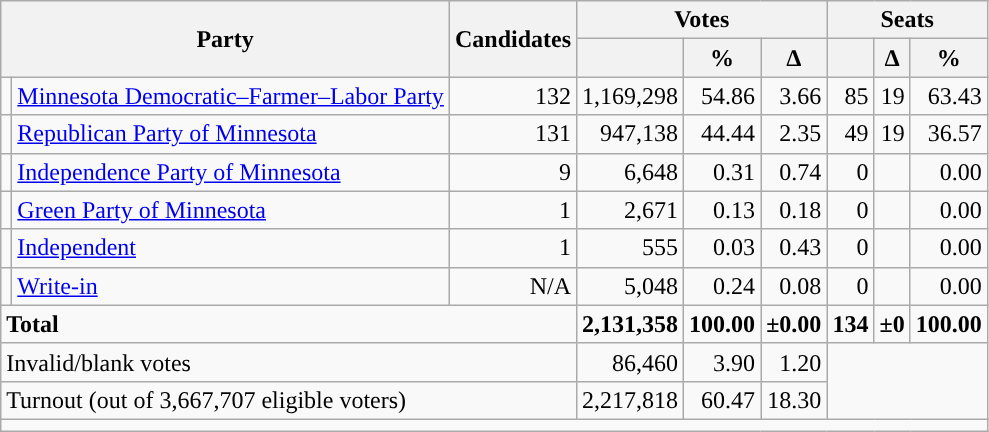<table class="wikitable">
<tr>
<th rowspan="2" colspan="2">Party</th>
<th rowspan="2">Candidates</th>
<th colspan="3">Votes</th>
<th colspan="3">Seats</th>
</tr>
<tr>
<th></th>
<th>%</th>
<th>∆</th>
<th></th>
<th>∆</th>
<th>%</th>
</tr>
<tr>
<td style="background-color:"></td>
<td><a href='#'>Minnesota Democratic–Farmer–Labor Party</a></td>
<td align="right">132</td>
<td align="right">1,169,298</td>
<td align="right">54.86</td>
<td align="right">3.66</td>
<td align="right">85</td>
<td align="right">19</td>
<td align="right">63.43</td>
</tr>
<tr>
<td style="background-color:"></td>
<td><a href='#'>Republican Party of Minnesota</a></td>
<td align="right">131</td>
<td align="right">947,138</td>
<td align="right">44.44</td>
<td align="right">2.35</td>
<td align="right">49</td>
<td align="right">19</td>
<td align="right">36.57</td>
</tr>
<tr>
<td style="background-color:"></td>
<td><a href='#'>Independence Party of Minnesota</a></td>
<td align="right">9</td>
<td align="right">6,648</td>
<td align="right">0.31</td>
<td align="right">0.74</td>
<td align="right">0</td>
<td align="right"></td>
<td align="right">0.00</td>
</tr>
<tr>
<td style="background-color:"></td>
<td><a href='#'>Green Party of Minnesota</a></td>
<td align="right">1</td>
<td align="right">2,671</td>
<td align="right">0.13</td>
<td align="right">0.18</td>
<td align="right">0</td>
<td align="right"></td>
<td align="right">0.00</td>
</tr>
<tr>
<td style="background-color:"></td>
<td><a href='#'>Independent</a></td>
<td align="right">1</td>
<td align="right">555</td>
<td align="right">0.03</td>
<td align="right">0.43</td>
<td align="right">0</td>
<td align="right"></td>
<td align="right">0.00</td>
</tr>
<tr>
<td style="background-color:"></td>
<td><a href='#'>Write-in</a></td>
<td align="right">N/A</td>
<td align="right">5,048</td>
<td align="right">0.24</td>
<td align="right">0.08</td>
<td align="right">0</td>
<td align="right"></td>
<td align="right">0.00</td>
</tr>
<tr>
<td colspan="3" align="left"><strong>Total</strong></td>
<td align="right"><strong>2,131,358</strong></td>
<td align="right"><strong>100.00</strong></td>
<td align="right"><strong>±0.00</strong></td>
<td align="right"><strong>134</strong></td>
<td align="right"><strong>±0</strong></td>
<td align="right"><strong>100.00</strong></td>
</tr>
<tr>
<td colspan="3" align="left">Invalid/blank votes</td>
<td colspan="1" align="right">86,460</td>
<td colspan="1" align="right">3.90</td>
<td colspan="1" align="right">1.20</td>
<td rowspan="2" colspan="3"></td>
</tr>
<tr>
<td colspan="3" align="left">Turnout (out of 3,667,707 eligible voters)</td>
<td colspan="1" align="right">2,217,818</td>
<td colspan="1" align="right">60.47</td>
<td colspan="1" align="right">18.30</td>
</tr>
<tr>
<td colspan="9"></td>
</tr>
</table>
